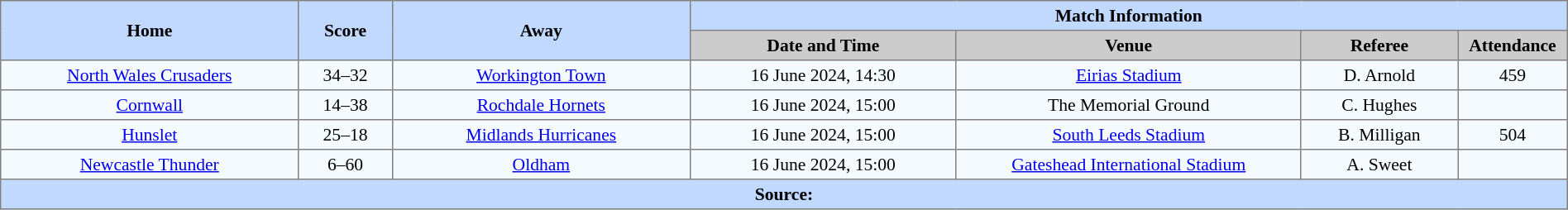<table border=1 style="border-collapse:collapse; font-size:90%; text-align:center;" cellpadding=3 cellspacing=0 width=100%>
<tr bgcolor=#C1D8FF>
<th scope="col" rowspan=2 width=19%>Home</th>
<th scope="col" rowspan=2 width=6%>Score</th>
<th scope="col" rowspan=2 width=19%>Away</th>
<th colspan=6>Match Information</th>
</tr>
<tr bgcolor=#CCCCCC>
<th scope="col" width=17%>Date and Time</th>
<th scope="col" width=22%>Venue</th>
<th scope="col" width=10%>Referee</th>
<th scope="col" width=7%>Attendance</th>
</tr>
<tr bgcolor=#F5FAFF>
<td>  <a href='#'>North Wales Crusaders</a></td>
<td>34–32</td>
<td> <a href='#'>Workington Town</a></td>
<td>16 June 2024, 14:30</td>
<td><a href='#'>Eirias Stadium</a></td>
<td>D. Arnold</td>
<td>459</td>
</tr>
<tr bgcolor=#F5FAFF>
<td> <a href='#'>Cornwall</a></td>
<td>14–38</td>
<td> <a href='#'>Rochdale Hornets</a></td>
<td>16 June 2024, 15:00</td>
<td>The Memorial Ground</td>
<td>C. Hughes</td>
<td></td>
</tr>
<tr bgcolor=#F5FAFF>
<td> <a href='#'>Hunslet</a></td>
<td>25–18</td>
<td> <a href='#'>Midlands Hurricanes</a></td>
<td>16 June 2024, 15:00</td>
<td><a href='#'>South Leeds Stadium</a></td>
<td>B. Milligan</td>
<td>504</td>
</tr>
<tr bgcolor=#F5FAFF>
<td> <a href='#'>Newcastle Thunder</a></td>
<td>6–60</td>
<td> <a href='#'>Oldham</a></td>
<td>16 June 2024, 15:00</td>
<td><a href='#'>Gateshead International Stadium</a></td>
<td>A. Sweet</td>
<td></td>
</tr>
<tr style="background:#c1d8ff;">
<th colspan=7>Source:</th>
</tr>
</table>
